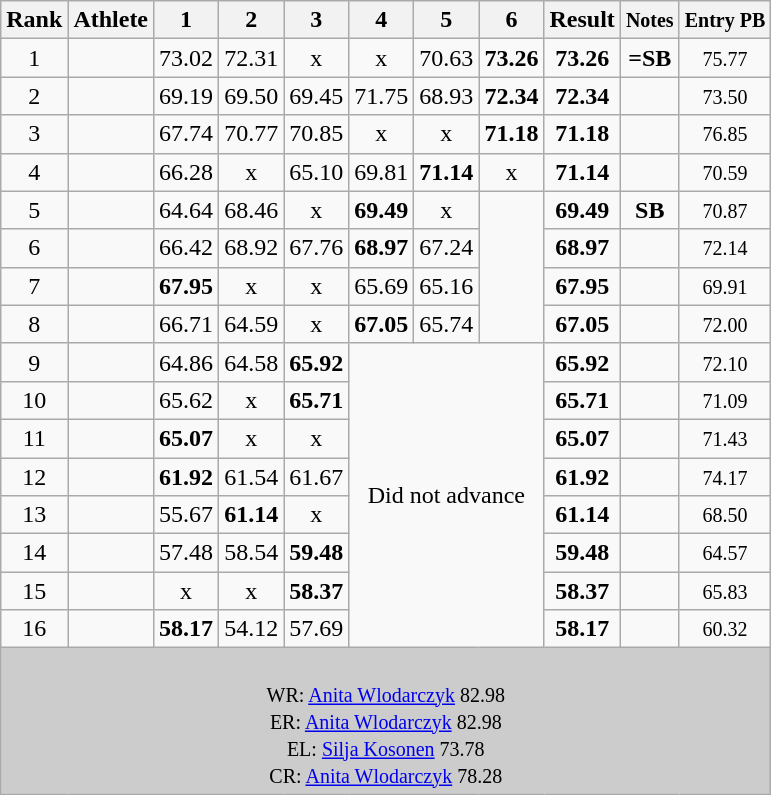<table class="wikitable sortable" style="text-align:center;">
<tr>
<th>Rank</th>
<th>Athlete</th>
<th>1</th>
<th>2</th>
<th>3</th>
<th>4</th>
<th>5</th>
<th>6</th>
<th>Result</th>
<th><small>Notes</small></th>
<th><small>Entry PB</small></th>
</tr>
<tr>
<td>1</td>
<td align=left></td>
<td>73.02</td>
<td>72.31</td>
<td>x</td>
<td>x</td>
<td>70.63</td>
<td><strong>73.26</strong></td>
<td><strong>73.26</strong></td>
<td> <strong>=SB</strong></td>
<td><small>75.77</small></td>
</tr>
<tr>
<td>2</td>
<td align=left></td>
<td>69.19</td>
<td>69.50</td>
<td>69.45</td>
<td>71.75</td>
<td>68.93</td>
<td><strong>72.34</strong></td>
<td><strong>72.34</strong></td>
<td></td>
<td><small>73.50</small></td>
</tr>
<tr>
<td>3</td>
<td align=left></td>
<td>67.74</td>
<td>70.77</td>
<td>70.85</td>
<td>x</td>
<td>x</td>
<td><strong>71.18</strong></td>
<td><strong>71.18</strong></td>
<td></td>
<td><small>76.85</small></td>
</tr>
<tr>
<td>4</td>
<td align=left></td>
<td>66.28</td>
<td>x</td>
<td>65.10</td>
<td>69.81</td>
<td><strong>71.14</strong></td>
<td>x</td>
<td><strong>71.14</strong></td>
<td></td>
<td><small>70.59</small></td>
</tr>
<tr>
<td>5</td>
<td align=left></td>
<td>64.64</td>
<td>68.46</td>
<td>x</td>
<td><strong>69.49</strong></td>
<td>x</td>
<td rowspan=4></td>
<td><strong>69.49</strong></td>
<td><strong>SB</strong></td>
<td><small>70.87</small></td>
</tr>
<tr>
<td>6</td>
<td align=left></td>
<td>66.42</td>
<td>68.92</td>
<td>67.76</td>
<td><strong>68.97</strong></td>
<td>67.24</td>
<td><strong>68.97</strong></td>
<td></td>
<td><small>72.14</small></td>
</tr>
<tr>
<td>7</td>
<td align=left></td>
<td><strong>67.95</strong></td>
<td>x</td>
<td>x</td>
<td>65.69</td>
<td>65.16</td>
<td><strong>67.95</strong></td>
<td></td>
<td><small>69.91</small></td>
</tr>
<tr>
<td>8</td>
<td align=left></td>
<td>66.71</td>
<td>64.59</td>
<td>x</td>
<td><strong>67.05</strong></td>
<td>65.74</td>
<td><strong>67.05</strong></td>
<td></td>
<td><small>72.00</small></td>
</tr>
<tr>
<td>9</td>
<td align=left></td>
<td>64.86</td>
<td>64.58</td>
<td><strong>65.92</strong></td>
<td rowspan=8 colspan=3>Did not advance</td>
<td><strong>65.92</strong></td>
<td></td>
<td><small>72.10</small></td>
</tr>
<tr>
<td>10</td>
<td align=left></td>
<td>65.62</td>
<td>x</td>
<td><strong>65.71</strong></td>
<td><strong>65.71</strong></td>
<td></td>
<td><small>71.09</small></td>
</tr>
<tr>
<td>11</td>
<td align=left></td>
<td><strong>65.07</strong></td>
<td>x</td>
<td>x</td>
<td><strong>65.07</strong></td>
<td></td>
<td><small>71.43</small></td>
</tr>
<tr>
<td>12</td>
<td align=left></td>
<td><strong>61.92</strong></td>
<td>61.54</td>
<td>61.67</td>
<td><strong>61.92</strong></td>
<td></td>
<td><small>74.17</small></td>
</tr>
<tr>
<td>13</td>
<td align=left></td>
<td>55.67</td>
<td><strong>61.14</strong></td>
<td>x</td>
<td><strong>61.14</strong></td>
<td></td>
<td><small>68.50</small></td>
</tr>
<tr>
<td>14</td>
<td align=left></td>
<td>57.48</td>
<td>58.54</td>
<td><strong>59.48</strong></td>
<td><strong>59.48</strong></td>
<td></td>
<td><small>64.57</small></td>
</tr>
<tr>
<td>15</td>
<td align=left></td>
<td>x</td>
<td>x</td>
<td><strong>58.37</strong></td>
<td><strong>58.37</strong></td>
<td></td>
<td><small>65.83</small></td>
</tr>
<tr>
<td>16</td>
<td align=left></td>
<td><strong>58.17</strong></td>
<td>54.12</td>
<td>57.69</td>
<td><strong>58.17</strong></td>
<td></td>
<td><small>60.32</small></td>
</tr>
<tr>
<td colspan="11" bgcolor="#cccccc"><br>
<small>WR:  <a href='#'>Anita Wlodarczyk</a> 82.98<br>ER:  <a href='#'>Anita Wlodarczyk</a> 82.98<br></small>
<small>EL:   <a href='#'>Silja Kosonen</a> 73.78<br>CR:  <a href='#'>Anita Wlodarczyk</a> 78.28</small></td>
</tr>
</table>
